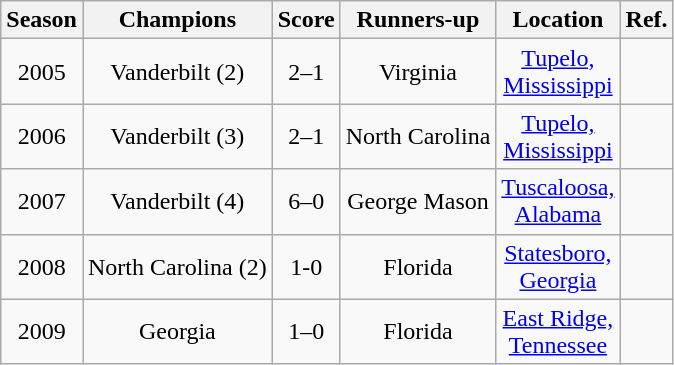<table class="wikitable sortable" style="text-align:center">
<tr>
<th>Season</th>
<th>Champions</th>
<th>Score</th>
<th>Runners-up</th>
<th>Location</th>
<th>Ref.</th>
</tr>
<tr>
<td>2005</td>
<td>Vanderbilt (2)</td>
<td>2–1</td>
<td>Virginia</td>
<td><a href='#'>Tupelo,<br>Mississippi</a></td>
<td></td>
</tr>
<tr>
<td>2006</td>
<td>Vanderbilt (3)</td>
<td>2–1</td>
<td>North Carolina</td>
<td><a href='#'>Tupelo,<br>Mississippi</a></td>
<td></td>
</tr>
<tr>
<td>2007</td>
<td>Vanderbilt (4)</td>
<td>6–0</td>
<td>George Mason</td>
<td><a href='#'>Tuscaloosa,<br>Alabama</a></td>
<td></td>
</tr>
<tr>
<td>2008</td>
<td>North Carolina (2)</td>
<td>1-0</td>
<td>Florida</td>
<td><a href='#'>Statesboro,<br>Georgia</a></td>
<td></td>
</tr>
<tr>
<td>2009</td>
<td>Georgia</td>
<td>1–0</td>
<td>Florida</td>
<td><a href='#'>East Ridge,<br>Tennessee</a></td>
<td></td>
</tr>
</table>
